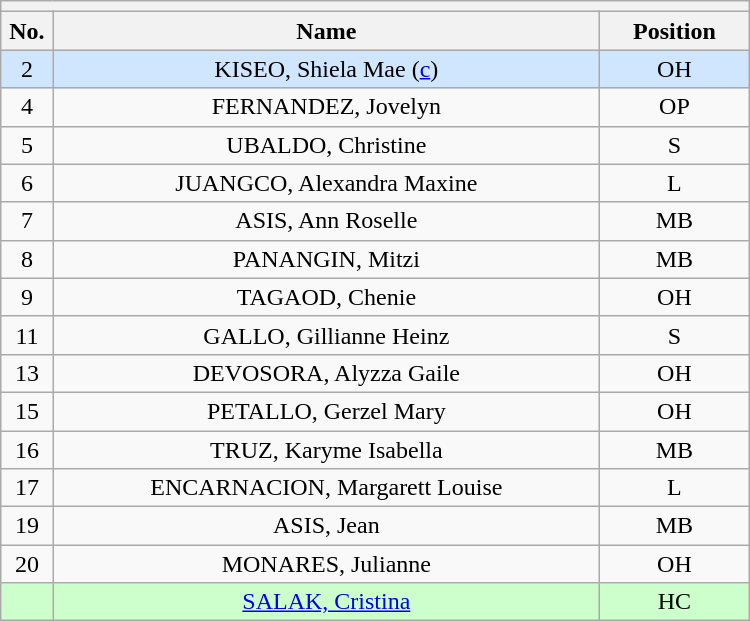<table class="wikitable mw-collapsible mw-collapsed" style="text-align:center; width:500px; border:none">
<tr>
<th style="text-align:center" colspan="3"></th>
</tr>
<tr>
<th style="width:7%">No.</th>
<th>Name</th>
<th style="width:20%">Position</th>
</tr>
<tr bgcolor=#D0E6FF>
<td>2</td>
<td>KISEO, Shiela Mae (<a href='#'>c</a>)</td>
<td>OH</td>
</tr>
<tr>
<td>4</td>
<td>FERNANDEZ, Jovelyn</td>
<td>OP</td>
</tr>
<tr>
<td>5</td>
<td>UBALDO, Christine</td>
<td>S</td>
</tr>
<tr>
<td>6</td>
<td>JUANGCO, Alexandra Maxine</td>
<td>L</td>
</tr>
<tr>
<td>7</td>
<td>ASIS, Ann Roselle</td>
<td>MB</td>
</tr>
<tr>
<td>8</td>
<td>PANANGIN, Mitzi</td>
<td>MB</td>
</tr>
<tr>
<td>9</td>
<td>TAGAOD, Chenie</td>
<td>OH</td>
</tr>
<tr>
<td>11</td>
<td>GALLO, Gillianne Heinz</td>
<td>S</td>
</tr>
<tr>
<td>13</td>
<td>DEVOSORA, Alyzza Gaile</td>
<td>OH</td>
</tr>
<tr>
<td>15</td>
<td>PETALLO, Gerzel Mary</td>
<td>OH</td>
</tr>
<tr>
<td>16</td>
<td>TRUZ, Karyme Isabella</td>
<td>MB</td>
</tr>
<tr>
<td>17</td>
<td>ENCARNACION, Margarett Louise</td>
<td>L</td>
</tr>
<tr>
<td>19</td>
<td>ASIS, Jean</td>
<td>MB</td>
</tr>
<tr>
<td>20</td>
<td>MONARES, Julianne</td>
<td>OH</td>
</tr>
<tr bgcolor=#CCFFCC>
<td></td>
<td><a href='#'>SALAK, Cristina</a></td>
<td>HC</td>
</tr>
</table>
